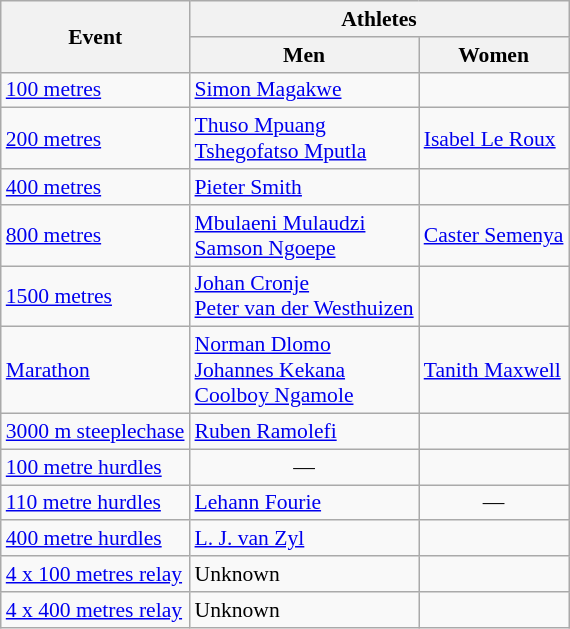<table class=wikitable style="font-size:90%">
<tr>
<th rowspan=2>Event</th>
<th colspan=2>Athletes</th>
</tr>
<tr>
<th>Men</th>
<th>Women</th>
</tr>
<tr>
<td><a href='#'>100 metres</a></td>
<td><a href='#'>Simon Magakwe</a></td>
<td></td>
</tr>
<tr>
<td><a href='#'>200 metres</a></td>
<td><a href='#'>Thuso Mpuang</a><br><a href='#'>Tshegofatso Mputla</a></td>
<td><a href='#'>Isabel Le Roux</a></td>
</tr>
<tr>
<td><a href='#'>400 metres</a></td>
<td><a href='#'>Pieter Smith</a></td>
<td></td>
</tr>
<tr>
<td><a href='#'>800 metres</a></td>
<td><a href='#'>Mbulaeni Mulaudzi</a><br><a href='#'>Samson Ngoepe</a></td>
<td><a href='#'>Caster Semenya</a></td>
</tr>
<tr>
<td><a href='#'>1500 metres</a></td>
<td><a href='#'>Johan Cronje</a><br><a href='#'>Peter van der Westhuizen</a></td>
<td></td>
</tr>
<tr>
<td><a href='#'>Marathon</a></td>
<td><a href='#'>Norman Dlomo</a><br><a href='#'>Johannes Kekana</a><br><a href='#'>Coolboy Ngamole</a></td>
<td><a href='#'>Tanith Maxwell</a></td>
</tr>
<tr>
<td><a href='#'>3000 m steeplechase</a></td>
<td><a href='#'>Ruben Ramolefi</a></td>
<td></td>
</tr>
<tr>
<td><a href='#'>100 metre hurdles</a></td>
<td align=center>—</td>
<td></td>
</tr>
<tr>
<td><a href='#'>110 metre hurdles</a></td>
<td><a href='#'>Lehann Fourie</a></td>
<td align=center>—</td>
</tr>
<tr>
<td><a href='#'>400 metre hurdles</a></td>
<td><a href='#'>L. J. van Zyl</a></td>
<td></td>
</tr>
<tr>
<td><a href='#'>4 x 100 metres relay</a></td>
<td>Unknown</td>
<td></td>
</tr>
<tr>
<td><a href='#'>4 x 400 metres relay</a></td>
<td>Unknown</td>
<td></td>
</tr>
</table>
